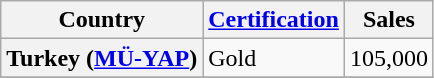<table class="wikitable plainrowheaders">
<tr>
<th scope="col">Country</th>
<th scope="col"><a href='#'>Certification</a></th>
<th scope="col">Sales</th>
</tr>
<tr>
<th scope="row">Turkey (<a href='#'>MÜ-YAP</a>)</th>
<td>Gold</td>
<td>105,000</td>
</tr>
<tr>
</tr>
</table>
